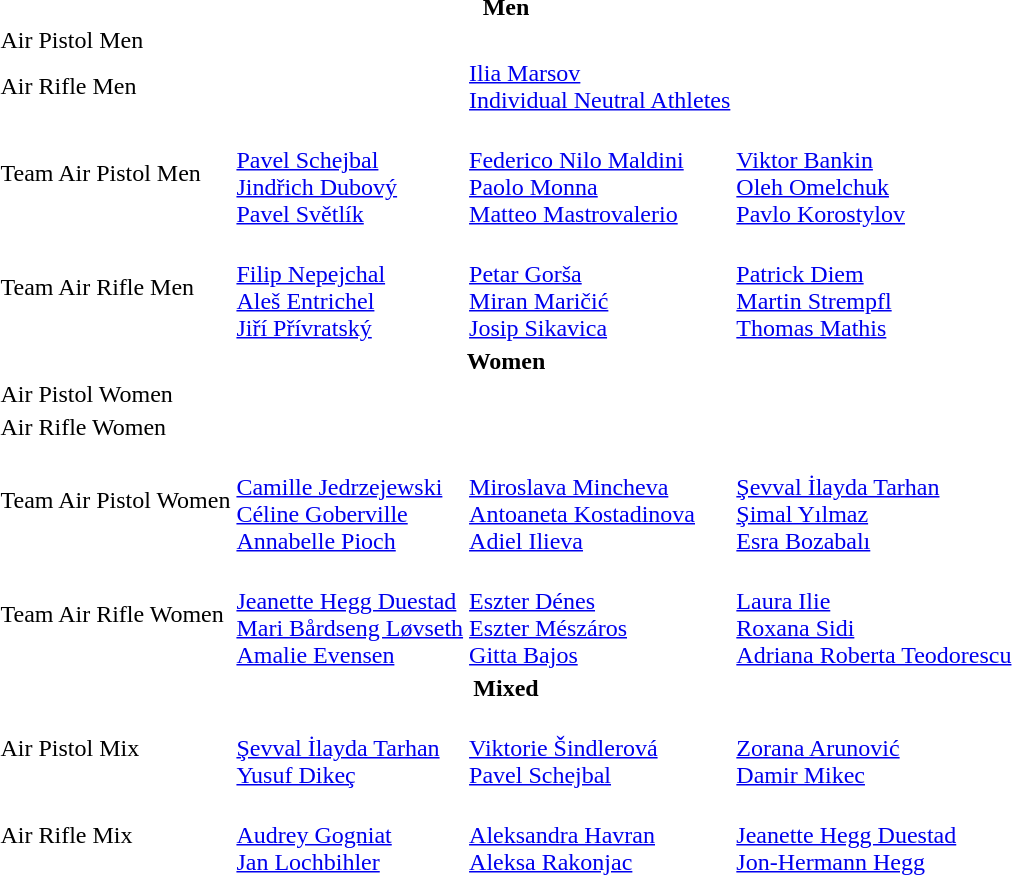<table>
<tr>
<th colspan=4>Men</th>
</tr>
<tr>
<td>Air Pistol Men</td>
<td></td>
<td></td>
<td></td>
</tr>
<tr>
<td>Air Rifle Men</td>
<td></td>
<td><a href='#'>Ilia Marsov</a><br><a href='#'>Individual Neutral Athletes</a></td>
<td></td>
</tr>
<tr>
<td>Team Air Pistol Men</td>
<td><br><a href='#'>Pavel Schejbal</a><br><a href='#'>Jindřich Dubový</a><br><a href='#'>Pavel Světlík</a></td>
<td><br><a href='#'>Federico Nilo Maldini</a><br><a href='#'>Paolo Monna</a><br><a href='#'>Matteo Mastrovalerio</a></td>
<td><br><a href='#'>Viktor Bankin</a><br><a href='#'>Oleh Omelchuk</a><br><a href='#'>Pavlo Korostylov</a></td>
</tr>
<tr>
<td>Team Air Rifle Men</td>
<td><br><a href='#'>Filip Nepejchal</a><br><a href='#'>Aleš Entrichel</a><br><a href='#'>Jiří Přívratský</a></td>
<td><br><a href='#'>Petar Gorša</a><br><a href='#'>Miran Maričić</a><br><a href='#'>Josip Sikavica</a></td>
<td><br><a href='#'>Patrick Diem</a><br><a href='#'>Martin Strempfl</a><br><a href='#'>Thomas Mathis</a></td>
</tr>
<tr>
<th colspan=4>Women</th>
</tr>
<tr>
<td>Air Pistol Women</td>
<td></td>
<td></td>
<td></td>
</tr>
<tr>
<td>Air Rifle Women</td>
<td></td>
<td></td>
<td></td>
</tr>
<tr>
<td>Team Air Pistol Women</td>
<td><br><a href='#'>Camille Jedrzejewski</a><br><a href='#'>Céline Goberville</a><br><a href='#'>Annabelle Pioch</a></td>
<td><br><a href='#'>Miroslava Mincheva</a><br><a href='#'>Antoaneta Kostadinova</a><br><a href='#'>Adiel Ilieva</a></td>
<td><br><a href='#'>Şevval İlayda Tarhan</a><br><a href='#'>Şimal Yılmaz</a><br><a href='#'>Esra Bozabalı</a></td>
</tr>
<tr>
<td>Team Air Rifle Women</td>
<td><br><a href='#'>Jeanette Hegg Duestad</a><br><a href='#'>Mari Bårdseng Løvseth</a><br><a href='#'>Amalie Evensen</a></td>
<td><br><a href='#'>Eszter Dénes</a><br><a href='#'>Eszter Mészáros</a><br><a href='#'>Gitta Bajos</a></td>
<td><br><a href='#'>Laura Ilie</a><br><a href='#'>Roxana Sidi</a><br><a href='#'>Adriana Roberta Teodorescu</a></td>
</tr>
<tr>
<th colspan=4>Mixed</th>
</tr>
<tr>
<td>Air Pistol Mix</td>
<td><br><a href='#'>Şevval İlayda Tarhan</a><br><a href='#'>Yusuf Dikeç</a></td>
<td><br><a href='#'>Viktorie Šindlerová</a><br><a href='#'>Pavel Schejbal</a></td>
<td><br><a href='#'>Zorana Arunović</a><br><a href='#'>Damir Mikec</a></td>
</tr>
<tr>
<td>Air Rifle Mix</td>
<td><br><a href='#'>Audrey Gogniat</a><br><a href='#'>Jan Lochbihler</a></td>
<td><br><a href='#'>Aleksandra Havran</a><br><a href='#'>Aleksa Rakonjac</a></td>
<td><br><a href='#'>Jeanette Hegg Duestad</a><br><a href='#'>Jon-Hermann Hegg</a></td>
</tr>
</table>
